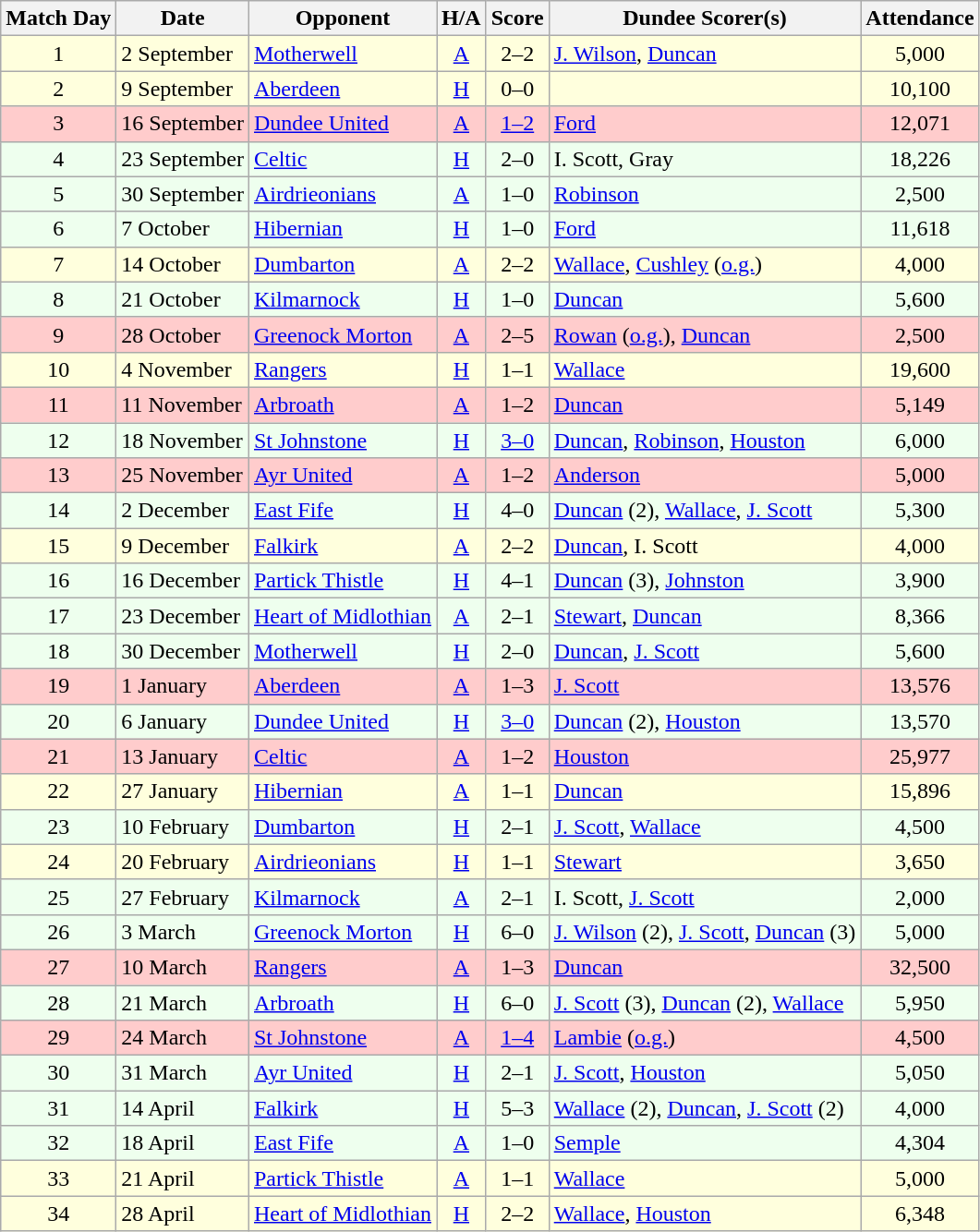<table class="wikitable" style="text-align:center">
<tr>
<th>Match Day</th>
<th>Date</th>
<th>Opponent</th>
<th>H/A</th>
<th>Score</th>
<th>Dundee Scorer(s)</th>
<th>Attendance</th>
</tr>
<tr bgcolor="#FFFFDD">
<td>1</td>
<td align="left">2 September</td>
<td align="left"><a href='#'>Motherwell</a></td>
<td><a href='#'>A</a></td>
<td>2–2</td>
<td align="left"><a href='#'>J. Wilson</a>, <a href='#'>Duncan</a></td>
<td>5,000</td>
</tr>
<tr bgcolor="#FFFFDD">
<td>2</td>
<td align="left">9 September</td>
<td align="left"><a href='#'>Aberdeen</a></td>
<td><a href='#'>H</a></td>
<td>0–0</td>
<td align="left"></td>
<td>10,100</td>
</tr>
<tr bgcolor="#FFCCCC">
<td>3</td>
<td align="left">16 September</td>
<td align="left"><a href='#'>Dundee United</a></td>
<td><a href='#'>A</a></td>
<td><a href='#'>1–2</a></td>
<td align="left"><a href='#'>Ford</a></td>
<td>12,071</td>
</tr>
<tr bgcolor="#EEFFEE">
<td>4</td>
<td align="left">23 September</td>
<td align="left"><a href='#'>Celtic</a></td>
<td><a href='#'>H</a></td>
<td>2–0</td>
<td align="left">I. Scott, Gray</td>
<td>18,226</td>
</tr>
<tr bgcolor="#EEFFEE">
<td>5</td>
<td align="left">30 September</td>
<td align="left"><a href='#'>Airdrieonians</a></td>
<td><a href='#'>A</a></td>
<td>1–0</td>
<td align="left"><a href='#'>Robinson</a></td>
<td>2,500</td>
</tr>
<tr bgcolor="#EEFFEE">
<td>6</td>
<td align="left">7 October</td>
<td align="left"><a href='#'>Hibernian</a></td>
<td><a href='#'>H</a></td>
<td>1–0</td>
<td align="left"><a href='#'>Ford</a></td>
<td>11,618</td>
</tr>
<tr bgcolor="#FFFFDD">
<td>7</td>
<td align="left">14 October</td>
<td align="left"><a href='#'>Dumbarton</a></td>
<td><a href='#'>A</a></td>
<td>2–2</td>
<td align="left"><a href='#'>Wallace</a>, <a href='#'>Cushley</a> (<a href='#'>o.g.</a>)</td>
<td>4,000</td>
</tr>
<tr bgcolor="#EEFFEE">
<td>8</td>
<td align="left">21 October</td>
<td align="left"><a href='#'>Kilmarnock</a></td>
<td><a href='#'>H</a></td>
<td>1–0</td>
<td align="left"><a href='#'>Duncan</a></td>
<td>5,600</td>
</tr>
<tr bgcolor="#FFCCCC">
<td>9</td>
<td align="left">28 October</td>
<td align="left"><a href='#'>Greenock Morton</a></td>
<td><a href='#'>A</a></td>
<td>2–5</td>
<td align="left"><a href='#'>Rowan</a> (<a href='#'>o.g.</a>), <a href='#'>Duncan</a></td>
<td>2,500</td>
</tr>
<tr bgcolor="#FFFFDD">
<td>10</td>
<td align="left">4 November</td>
<td align="left"><a href='#'>Rangers</a></td>
<td><a href='#'>H</a></td>
<td>1–1</td>
<td align="left"><a href='#'>Wallace</a></td>
<td>19,600</td>
</tr>
<tr bgcolor="#FFCCCC">
<td>11</td>
<td align="left">11 November</td>
<td align="left"><a href='#'>Arbroath</a></td>
<td><a href='#'>A</a></td>
<td>1–2</td>
<td align="left"><a href='#'>Duncan</a></td>
<td>5,149</td>
</tr>
<tr bgcolor="#EEFFEE">
<td>12</td>
<td align="left">18 November</td>
<td align="left"><a href='#'>St Johnstone</a></td>
<td><a href='#'>H</a></td>
<td><a href='#'>3–0</a></td>
<td align="left"><a href='#'>Duncan</a>, <a href='#'>Robinson</a>, <a href='#'>Houston</a></td>
<td>6,000</td>
</tr>
<tr bgcolor="#FFCCCC">
<td>13</td>
<td align="left">25 November</td>
<td align="left"><a href='#'>Ayr United</a></td>
<td><a href='#'>A</a></td>
<td>1–2</td>
<td align="left"><a href='#'>Anderson</a></td>
<td>5,000</td>
</tr>
<tr bgcolor="#EEFFEE">
<td>14</td>
<td align="left">2 December</td>
<td align="left"><a href='#'>East Fife</a></td>
<td><a href='#'>H</a></td>
<td>4–0</td>
<td align="left"><a href='#'>Duncan</a> (2), <a href='#'>Wallace</a>, <a href='#'>J. Scott</a></td>
<td>5,300</td>
</tr>
<tr bgcolor="#FFFFDD">
<td>15</td>
<td align="left">9 December</td>
<td align="left"><a href='#'>Falkirk</a></td>
<td><a href='#'>A</a></td>
<td>2–2</td>
<td align="left"><a href='#'>Duncan</a>, I. Scott</td>
<td>4,000</td>
</tr>
<tr bgcolor="#EEFFEE">
<td>16</td>
<td align="left">16 December</td>
<td align="left"><a href='#'>Partick Thistle</a></td>
<td><a href='#'>H</a></td>
<td>4–1</td>
<td align="left"><a href='#'>Duncan</a> (3), <a href='#'>Johnston</a></td>
<td>3,900</td>
</tr>
<tr bgcolor="#EEFFEE">
<td>17</td>
<td align="left">23 December</td>
<td align="left"><a href='#'>Heart of Midlothian</a></td>
<td><a href='#'>A</a></td>
<td>2–1</td>
<td align="left"><a href='#'>Stewart</a>, <a href='#'>Duncan</a></td>
<td>8,366</td>
</tr>
<tr bgcolor="#EEFFEE">
<td>18</td>
<td align="left">30 December</td>
<td align="left"><a href='#'>Motherwell</a></td>
<td><a href='#'>H</a></td>
<td>2–0</td>
<td align="left"><a href='#'>Duncan</a>, <a href='#'>J. Scott</a></td>
<td>5,600</td>
</tr>
<tr bgcolor="#FFCCCC">
<td>19</td>
<td align="left">1 January</td>
<td align="left"><a href='#'>Aberdeen</a></td>
<td><a href='#'>A</a></td>
<td>1–3</td>
<td align="left"><a href='#'>J. Scott</a></td>
<td>13,576</td>
</tr>
<tr bgcolor="#EEFFEE">
<td>20</td>
<td align="left">6 January</td>
<td align="left"><a href='#'>Dundee United</a></td>
<td><a href='#'>H</a></td>
<td><a href='#'>3–0</a></td>
<td align="left"><a href='#'>Duncan</a> (2), <a href='#'>Houston</a></td>
<td>13,570</td>
</tr>
<tr bgcolor="#FFCCCC">
<td>21</td>
<td align="left">13 January</td>
<td align="left"><a href='#'>Celtic</a></td>
<td><a href='#'>A</a></td>
<td>1–2</td>
<td align="left"><a href='#'>Houston</a></td>
<td>25,977</td>
</tr>
<tr bgcolor="#FFFFDD">
<td>22</td>
<td align="left">27 January</td>
<td align="left"><a href='#'>Hibernian</a></td>
<td><a href='#'>A</a></td>
<td>1–1</td>
<td align="left"><a href='#'>Duncan</a></td>
<td>15,896</td>
</tr>
<tr bgcolor="#EEFFEE">
<td>23</td>
<td align="left">10 February</td>
<td align="left"><a href='#'>Dumbarton</a></td>
<td><a href='#'>H</a></td>
<td>2–1</td>
<td align="left"><a href='#'>J. Scott</a>, <a href='#'>Wallace</a></td>
<td>4,500</td>
</tr>
<tr bgcolor="#FFFFDD">
<td>24</td>
<td align="left">20 February</td>
<td align="left"><a href='#'>Airdrieonians</a></td>
<td><a href='#'>H</a></td>
<td>1–1</td>
<td align="left"><a href='#'>Stewart</a></td>
<td>3,650</td>
</tr>
<tr bgcolor="#EEFFEE">
<td>25</td>
<td align="left">27 February</td>
<td align="left"><a href='#'>Kilmarnock</a></td>
<td><a href='#'>A</a></td>
<td>2–1</td>
<td align="left">I. Scott, <a href='#'>J. Scott</a></td>
<td>2,000</td>
</tr>
<tr bgcolor="#EEFFEE">
<td>26</td>
<td align="left">3 March</td>
<td align="left"><a href='#'>Greenock Morton</a></td>
<td><a href='#'>H</a></td>
<td>6–0</td>
<td align="left"><a href='#'>J. Wilson</a> (2), <a href='#'>J. Scott</a>, <a href='#'>Duncan</a> (3)</td>
<td>5,000</td>
</tr>
<tr bgcolor="#FFCCCC">
<td>27</td>
<td align="left">10 March</td>
<td align="left"><a href='#'>Rangers</a></td>
<td><a href='#'>A</a></td>
<td>1–3</td>
<td align="left"><a href='#'>Duncan</a></td>
<td>32,500</td>
</tr>
<tr bgcolor="#EEFFEE">
<td>28</td>
<td align="left">21 March</td>
<td align="left"><a href='#'>Arbroath</a></td>
<td><a href='#'>H</a></td>
<td>6–0</td>
<td align="left"><a href='#'>J. Scott</a> (3), <a href='#'>Duncan</a> (2), <a href='#'>Wallace</a></td>
<td>5,950</td>
</tr>
<tr bgcolor="#FFCCCC">
<td>29</td>
<td align="left">24 March</td>
<td align="left"><a href='#'>St Johnstone</a></td>
<td><a href='#'>A</a></td>
<td><a href='#'>1–4</a></td>
<td align="left"><a href='#'>Lambie</a> (<a href='#'>o.g.</a>)</td>
<td>4,500</td>
</tr>
<tr bgcolor="#EEFFEE">
<td>30</td>
<td align="left">31 March</td>
<td align="left"><a href='#'>Ayr United</a></td>
<td><a href='#'>H</a></td>
<td>2–1</td>
<td align="left"><a href='#'>J. Scott</a>, <a href='#'>Houston</a></td>
<td>5,050</td>
</tr>
<tr bgcolor="#EEFFEE">
<td>31</td>
<td align="left">14 April</td>
<td align="left"><a href='#'>Falkirk</a></td>
<td><a href='#'>H</a></td>
<td>5–3</td>
<td align="left"><a href='#'>Wallace</a> (2), <a href='#'>Duncan</a>, <a href='#'>J. Scott</a> (2)</td>
<td>4,000</td>
</tr>
<tr bgcolor="#EEFFEE">
<td>32</td>
<td align="left">18 April</td>
<td align="left"><a href='#'>East Fife</a></td>
<td><a href='#'>A</a></td>
<td>1–0</td>
<td align="left"><a href='#'>Semple</a></td>
<td>4,304</td>
</tr>
<tr bgcolor="#FFFFDD">
<td>33</td>
<td align="left">21 April</td>
<td align="left"><a href='#'>Partick Thistle</a></td>
<td><a href='#'>A</a></td>
<td>1–1</td>
<td align="left"><a href='#'>Wallace</a></td>
<td>5,000</td>
</tr>
<tr bgcolor="#FFFFDD">
<td>34</td>
<td align="left">28 April</td>
<td align="left"><a href='#'>Heart of Midlothian</a></td>
<td><a href='#'>H</a></td>
<td>2–2</td>
<td align="left"><a href='#'>Wallace</a>, <a href='#'>Houston</a></td>
<td>6,348</td>
</tr>
</table>
